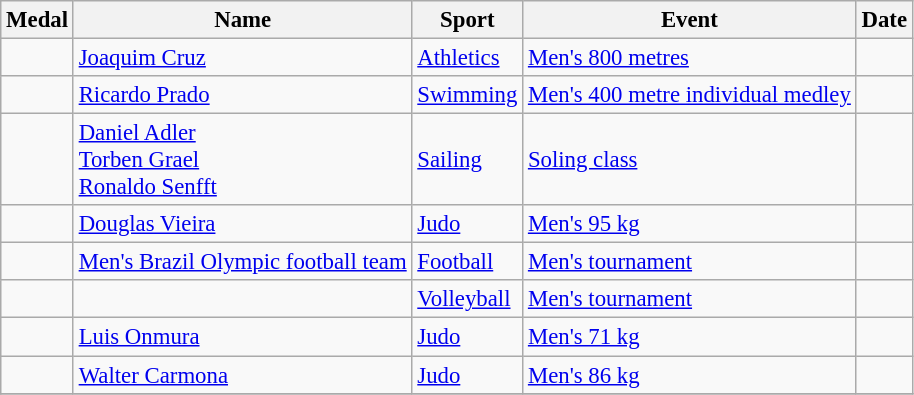<table class="wikitable sortable" style="font-size: 95%;">
<tr>
<th>Medal</th>
<th>Name</th>
<th>Sport</th>
<th>Event</th>
<th>Date</th>
</tr>
<tr>
<td></td>
<td><a href='#'>Joaquim Cruz</a></td>
<td><a href='#'>Athletics</a></td>
<td><a href='#'>Men's 800 metres</a></td>
<td></td>
</tr>
<tr>
<td></td>
<td><a href='#'>Ricardo Prado</a></td>
<td><a href='#'>Swimming</a></td>
<td><a href='#'>Men's 400 metre individual medley</a></td>
<td></td>
</tr>
<tr>
<td></td>
<td><a href='#'>Daniel Adler</a><br><a href='#'>Torben Grael</a><br><a href='#'>Ronaldo Senfft</a></td>
<td><a href='#'>Sailing</a></td>
<td><a href='#'>Soling class</a></td>
<td></td>
</tr>
<tr>
<td></td>
<td><a href='#'>Douglas Vieira</a></td>
<td><a href='#'>Judo</a></td>
<td><a href='#'>Men's 95 kg</a></td>
<td></td>
</tr>
<tr>
<td></td>
<td><a href='#'>Men's Brazil Olympic football team</a><br></td>
<td><a href='#'>Football</a></td>
<td><a href='#'>Men's tournament</a></td>
<td></td>
</tr>
<tr>
<td></td>
<td><br></td>
<td><a href='#'>Volleyball</a></td>
<td><a href='#'>Men's tournament</a></td>
<td></td>
</tr>
<tr>
<td></td>
<td><a href='#'>Luis Onmura</a></td>
<td><a href='#'>Judo</a></td>
<td><a href='#'>Men's 71 kg</a></td>
<td></td>
</tr>
<tr>
<td></td>
<td><a href='#'>Walter Carmona</a></td>
<td><a href='#'>Judo</a></td>
<td><a href='#'>Men's 86 kg</a></td>
<td></td>
</tr>
<tr>
</tr>
</table>
